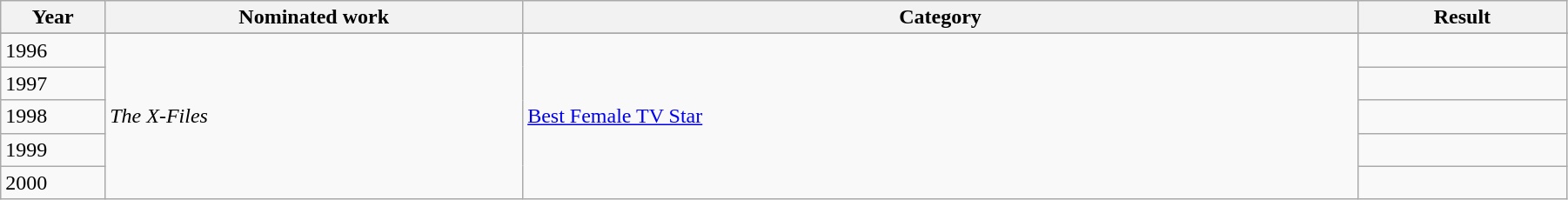<table style="width:95%;" class="wikitable sortable">
<tr>
<th style="width:5%;">Year</th>
<th style="width:20%;">Nominated work</th>
<th style="width:40%;">Category</th>
<th style="width:10%;">Result</th>
</tr>
<tr>
</tr>
<tr>
<td>1996</td>
<td rowspan="5"><em>The X-Files</em></td>
<td rowspan="5"><a href='#'>Best Female TV Star</a></td>
<td></td>
</tr>
<tr>
<td>1997</td>
<td></td>
</tr>
<tr>
<td>1998</td>
<td></td>
</tr>
<tr>
<td>1999</td>
<td></td>
</tr>
<tr>
<td>2000</td>
<td></td>
</tr>
</table>
